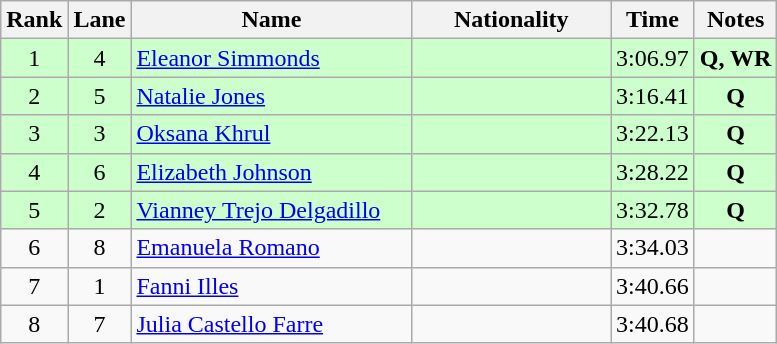<table class="wikitable sortable" style="text-align:center">
<tr>
<th>Rank</th>
<th>Lane</th>
<th style="width:180px">Name</th>
<th style="width:125px">Nationality</th>
<th>Time</th>
<th>Notes</th>
</tr>
<tr style="background:#cfc;">
<td>1</td>
<td>4</td>
<td style="text-align:left;"><a href='#'>Eleanor Simmonds</a></td>
<td style="text-align:left;"></td>
<td>3:06.97</td>
<td><strong>Q, WR</strong></td>
</tr>
<tr style="background:#cfc;">
<td>2</td>
<td>5</td>
<td style="text-align:left;"><a href='#'>Natalie Jones</a></td>
<td style="text-align:left;"></td>
<td>3:16.41</td>
<td><strong>Q</strong></td>
</tr>
<tr style="background:#cfc;">
<td>3</td>
<td>3</td>
<td style="text-align:left;"><a href='#'>Oksana Khrul</a></td>
<td style="text-align:left;"></td>
<td>3:22.13</td>
<td><strong>Q</strong></td>
</tr>
<tr style="background:#cfc;">
<td>4</td>
<td>6</td>
<td style="text-align:left;"><a href='#'>Elizabeth Johnson</a></td>
<td style="text-align:left;"></td>
<td>3:28.22</td>
<td><strong>Q</strong></td>
</tr>
<tr style="background:#cfc;">
<td>5</td>
<td>2</td>
<td style="text-align:left;"><a href='#'>Vianney Trejo Delgadillo</a></td>
<td style="text-align:left;"></td>
<td>3:32.78</td>
<td><strong>Q</strong></td>
</tr>
<tr>
<td>6</td>
<td>8</td>
<td style="text-align:left;"><a href='#'>Emanuela Romano</a></td>
<td style="text-align:left;"></td>
<td>3:34.03</td>
<td></td>
</tr>
<tr>
<td>7</td>
<td>1</td>
<td style="text-align:left;"><a href='#'>Fanni Illes</a></td>
<td style="text-align:left;"></td>
<td>3:40.66</td>
<td></td>
</tr>
<tr>
<td>8</td>
<td>7</td>
<td style="text-align:left;"><a href='#'>Julia Castello Farre</a></td>
<td style="text-align:left;"></td>
<td>3:40.68</td>
<td></td>
</tr>
</table>
